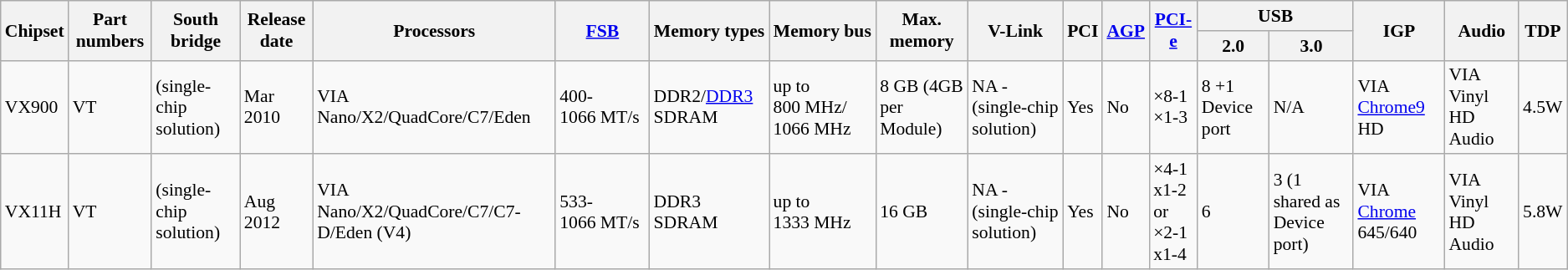<table class="wikitable" style="font-size: 90%;">
<tr>
<th rowspan="2">Chipset</th>
<th rowspan="2">Part numbers</th>
<th rowspan="2">South bridge</th>
<th rowspan="2">Release date</th>
<th rowspan="2">Processors</th>
<th rowspan="2"><a href='#'>FSB</a></th>
<th rowspan="2">Memory types</th>
<th rowspan="2">Memory bus</th>
<th rowspan="2">Max. memory</th>
<th rowspan="2">V-Link</th>
<th rowspan="2">PCI</th>
<th rowspan="2"><a href='#'>AGP</a></th>
<th rowspan="2"><a href='#'>PCI-e</a></th>
<th colspan="2">USB</th>
<th rowspan="2">IGP</th>
<th rowspan="2">Audio</th>
<th rowspan="2">TDP</th>
</tr>
<tr>
<th>2.0</th>
<th>3.0</th>
</tr>
<tr>
<td>VX900</td>
<td>VT</td>
<td>(single-chip solution)</td>
<td>Mar 2010</td>
<td>VIA Nano/X2/QuadCore/C7/Eden</td>
<td>400-1066 MT/s</td>
<td>DDR2/<a href='#'>DDR3</a> SDRAM</td>
<td>up to 800 MHz/ 1066 MHz</td>
<td>8 GB (4GB per Module)</td>
<td>NA - (single-chip solution)</td>
<td>Yes</td>
<td>No</td>
<td>×8-1<br>×1-3</td>
<td>8 +1 Device  port</td>
<td>N/A</td>
<td>VIA <a href='#'>Chrome9</a> HD</td>
<td>VIA Vinyl HD Audio</td>
<td>4.5W</td>
</tr>
<tr>
<td>VX11H</td>
<td>VT</td>
<td>(single-chip solution)</td>
<td>Aug 2012</td>
<td>VIA Nano/X2/QuadCore/C7/C7-D/Eden (V4)</td>
<td>533-1066 MT/s</td>
<td>DDR3 SDRAM</td>
<td>up to 1333 MHz</td>
<td>16 GB</td>
<td>NA - (single-chip solution)</td>
<td>Yes</td>
<td>No</td>
<td>×4-1<br>x1-2 
or<br>×2-1<br>x1-4</td>
<td>6</td>
<td>3 (1 shared as Device port)</td>
<td>VIA <a href='#'>Chrome</a> 645/640</td>
<td>VIA Vinyl HD Audio</td>
<td>5.8W</td>
</tr>
</table>
